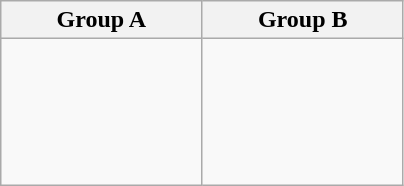<table class="wikitable">
<tr>
<th width=25%>Group A</th>
<th width=25%>Group B</th>
</tr>
<tr>
<td><br><br>
<br>
<br>
<br></td>
<td><br><br>
<br>
<br>
<br></td>
</tr>
</table>
